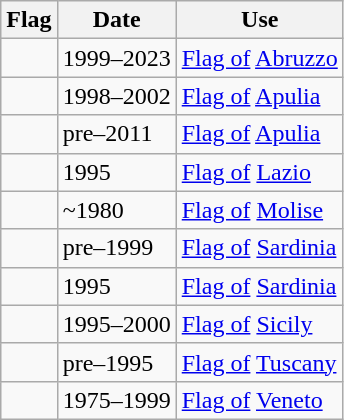<table class="wikitable">
<tr>
<th>Flag</th>
<th>Date</th>
<th>Use</th>
</tr>
<tr>
<td></td>
<td>1999–2023</td>
<td><a href='#'>Flag of</a> <a href='#'>Abruzzo</a></td>
</tr>
<tr>
<td></td>
<td>1998–2002</td>
<td><a href='#'>Flag of</a> <a href='#'>Apulia</a></td>
</tr>
<tr>
<td></td>
<td>pre–2011</td>
<td><a href='#'>Flag of</a> <a href='#'>Apulia</a></td>
</tr>
<tr>
<td></td>
<td>1995</td>
<td><a href='#'>Flag of</a> <a href='#'>Lazio</a></td>
</tr>
<tr>
<td></td>
<td>~1980</td>
<td><a href='#'>Flag of</a> <a href='#'>Molise</a></td>
</tr>
<tr>
<td></td>
<td>pre–1999</td>
<td><a href='#'>Flag of</a> <a href='#'>Sardinia</a></td>
</tr>
<tr>
<td></td>
<td>1995</td>
<td><a href='#'>Flag of</a> <a href='#'>Sardinia</a></td>
</tr>
<tr>
<td></td>
<td>1995–2000</td>
<td><a href='#'>Flag of</a> <a href='#'>Sicily</a></td>
</tr>
<tr>
<td></td>
<td>pre–1995</td>
<td><a href='#'>Flag of</a> <a href='#'>Tuscany</a></td>
</tr>
<tr>
<td></td>
<td>1975–1999</td>
<td><a href='#'>Flag of</a> <a href='#'>Veneto</a></td>
</tr>
</table>
